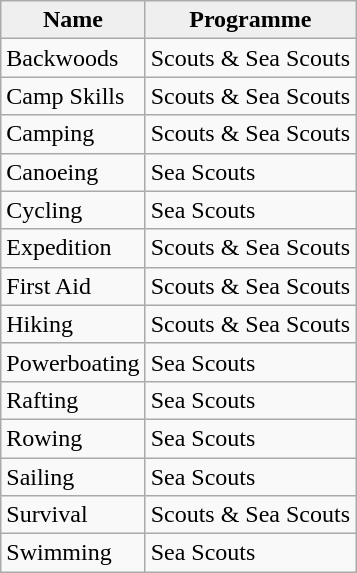<table class="wikitable">
<tr>
<th style="background:#efefef;">Name</th>
<th style="background:#efefef;">Programme</th>
</tr>
<tr>
<td>Backwoods</td>
<td>Scouts & Sea Scouts</td>
</tr>
<tr>
<td>Camp Skills</td>
<td>Scouts & Sea Scouts</td>
</tr>
<tr>
<td>Camping</td>
<td>Scouts & Sea Scouts</td>
</tr>
<tr>
<td>Canoeing</td>
<td>Sea Scouts</td>
</tr>
<tr>
<td>Cycling</td>
<td>Sea Scouts</td>
</tr>
<tr>
<td>Expedition</td>
<td>Scouts & Sea Scouts</td>
</tr>
<tr>
<td>First Aid</td>
<td>Scouts & Sea Scouts</td>
</tr>
<tr>
<td>Hiking</td>
<td>Scouts & Sea Scouts</td>
</tr>
<tr>
<td>Powerboating</td>
<td>Sea Scouts</td>
</tr>
<tr>
<td>Rafting</td>
<td>Sea Scouts</td>
</tr>
<tr>
<td>Rowing</td>
<td>Sea Scouts</td>
</tr>
<tr>
<td>Sailing</td>
<td>Sea Scouts</td>
</tr>
<tr>
<td>Survival</td>
<td>Scouts & Sea Scouts</td>
</tr>
<tr>
<td>Swimming</td>
<td>Sea Scouts</td>
</tr>
</table>
